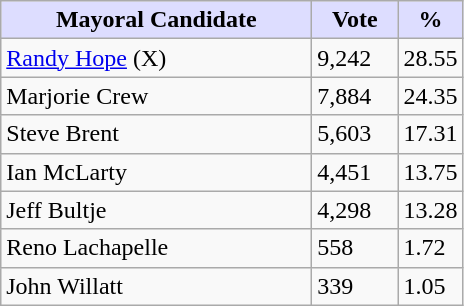<table class="wikitable">
<tr>
<th style="background:#ddf; width:200px;">Mayoral Candidate</th>
<th style="background:#ddf; width:50px;">Vote</th>
<th style="background:#ddf; width:30px;">%</th>
</tr>
<tr>
<td><a href='#'>Randy Hope</a> (X)</td>
<td>9,242</td>
<td>28.55</td>
</tr>
<tr>
<td>Marjorie Crew</td>
<td>7,884</td>
<td>24.35</td>
</tr>
<tr>
<td>Steve Brent</td>
<td>5,603</td>
<td>17.31</td>
</tr>
<tr>
<td>Ian McLarty</td>
<td>4,451</td>
<td>13.75</td>
</tr>
<tr>
<td>Jeff Bultje</td>
<td>4,298</td>
<td>13.28</td>
</tr>
<tr>
<td>Reno Lachapelle</td>
<td>558</td>
<td>1.72</td>
</tr>
<tr>
<td>John Willatt</td>
<td>339</td>
<td>1.05</td>
</tr>
</table>
